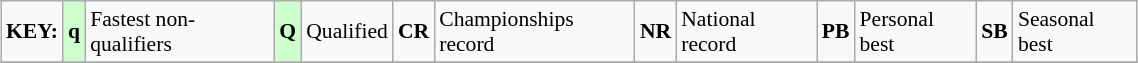<table class="wikitable" style="margin:0.5em auto; font-size:90%;position:relative;" width=60%>
<tr>
<td><strong>KEY:</strong></td>
<td bgcolor=ccffcc align=center><strong>q</strong></td>
<td>Fastest non-qualifiers</td>
<td bgcolor=ccffcc align=center><strong>Q</strong></td>
<td>Qualified</td>
<td align=center><strong>CR</strong></td>
<td>Championships record</td>
<td align=center><strong>NR</strong></td>
<td>National record</td>
<td align=center><strong>PB</strong></td>
<td>Personal best</td>
<td align=center><strong>SB</strong></td>
<td>Seasonal best</td>
</tr>
<tr>
</tr>
</table>
